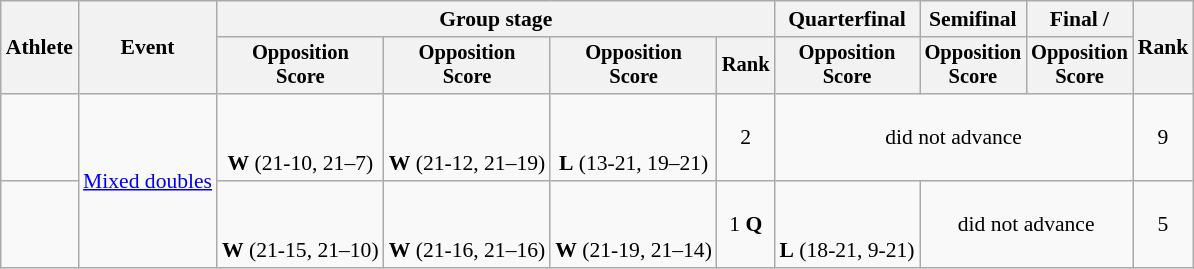<table class="wikitable" style="font-size:90%">
<tr>
<th rowspan=2>Athlete</th>
<th rowspan=2>Event</th>
<th colspan=4>Group stage</th>
<th>Quarterfinal</th>
<th>Semifinal</th>
<th>Final / </th>
<th rowspan=2>Rank</th>
</tr>
<tr style="font-size:95%">
<th>Opposition<br>Score</th>
<th>Opposition<br>Score</th>
<th>Opposition<br>Score</th>
<th>Rank</th>
<th>Opposition<br>Score</th>
<th>Opposition<br>Score</th>
<th>Opposition<br>Score</th>
</tr>
<tr align=center>
<td align=left><br></td>
<td align=left rowspan=2><a href='#'>Mixed doubles</a></td>
<td><br><br><strong>W</strong> (21-10, 21–7)</td>
<td><br><br><strong>W</strong> (21-12, 21–19)</td>
<td><br><br><strong>L</strong> (13-21, 19–21)</td>
<td>2</td>
<td colspan=3>did not advance</td>
<td>9</td>
</tr>
<tr align=center>
<td align=left><br></td>
<td><br><br><strong>W</strong> (21-15, 21–10)</td>
<td><br><br><strong>W</strong> (21-16, 21–16)</td>
<td><br><br><strong>W</strong> (21-19, 21–14)</td>
<td>1 <strong>Q</strong></td>
<td><br><br><strong>L</strong> (18-21, 9-21)</td>
<td colspan=2>did not advance</td>
<td>5</td>
</tr>
</table>
